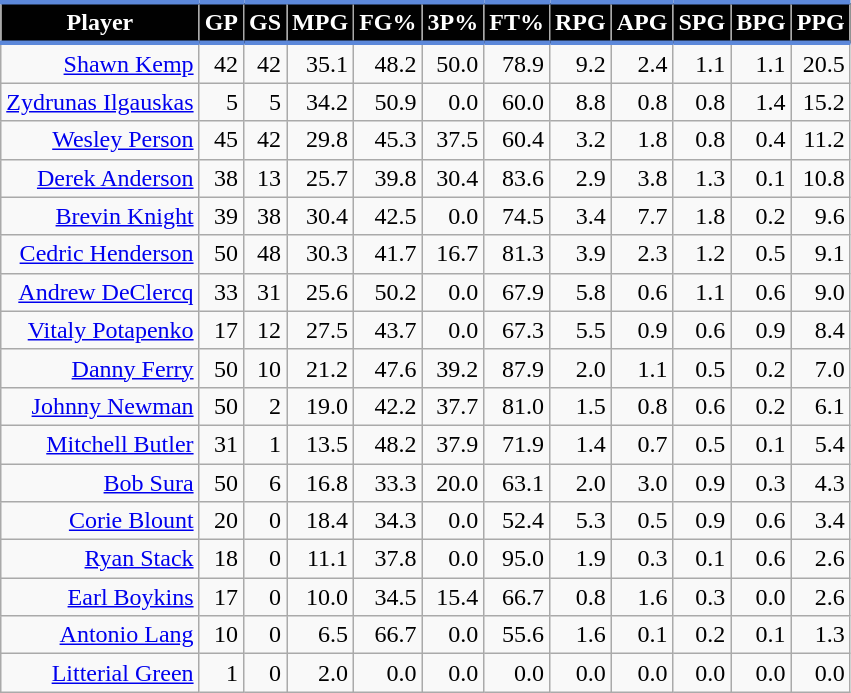<table class="wikitable sortable" style="text-align:right;">
<tr>
<th style="background:#010101; color:#FFFFFF; border-top:#5C88DA 3px solid; border-bottom:#5C88DA 3px solid;">Player</th>
<th style="background:#010101; color:#FFFFFF; border-top:#5C88DA 3px solid; border-bottom:#5C88DA 3px solid;">GP</th>
<th style="background:#010101; color:#FFFFFF; border-top:#5C88DA 3px solid; border-bottom:#5C88DA 3px solid;">GS</th>
<th style="background:#010101; color:#FFFFFF; border-top:#5C88DA 3px solid; border-bottom:#5C88DA 3px solid;">MPG</th>
<th style="background:#010101; color:#FFFFFF; border-top:#5C88DA 3px solid; border-bottom:#5C88DA 3px solid;">FG%</th>
<th style="background:#010101; color:#FFFFFF; border-top:#5C88DA 3px solid; border-bottom:#5C88DA 3px solid;">3P%</th>
<th style="background:#010101; color:#FFFFFF; border-top:#5C88DA 3px solid; border-bottom:#5C88DA 3px solid;">FT%</th>
<th style="background:#010101; color:#FFFFFF; border-top:#5C88DA 3px solid; border-bottom:#5C88DA 3px solid;">RPG</th>
<th style="background:#010101; color:#FFFFFF; border-top:#5C88DA 3px solid; border-bottom:#5C88DA 3px solid;">APG</th>
<th style="background:#010101; color:#FFFFFF; border-top:#5C88DA 3px solid; border-bottom:#5C88DA 3px solid;">SPG</th>
<th style="background:#010101; color:#FFFFFF; border-top:#5C88DA 3px solid; border-bottom:#5C88DA 3px solid;">BPG</th>
<th style="background:#010101; color:#FFFFFF; border-top:#5C88DA 3px solid; border-bottom:#5C88DA 3px solid;">PPG</th>
</tr>
<tr>
<td><a href='#'>Shawn Kemp</a></td>
<td>42</td>
<td>42</td>
<td>35.1</td>
<td>48.2</td>
<td>50.0</td>
<td>78.9</td>
<td>9.2</td>
<td>2.4</td>
<td>1.1</td>
<td>1.1</td>
<td>20.5</td>
</tr>
<tr>
<td><a href='#'>Zydrunas Ilgauskas</a></td>
<td>5</td>
<td>5</td>
<td>34.2</td>
<td>50.9</td>
<td>0.0</td>
<td>60.0</td>
<td>8.8</td>
<td>0.8</td>
<td>0.8</td>
<td>1.4</td>
<td>15.2</td>
</tr>
<tr>
<td><a href='#'>Wesley Person</a></td>
<td>45</td>
<td>42</td>
<td>29.8</td>
<td>45.3</td>
<td>37.5</td>
<td>60.4</td>
<td>3.2</td>
<td>1.8</td>
<td>0.8</td>
<td>0.4</td>
<td>11.2</td>
</tr>
<tr>
<td><a href='#'>Derek Anderson</a></td>
<td>38</td>
<td>13</td>
<td>25.7</td>
<td>39.8</td>
<td>30.4</td>
<td>83.6</td>
<td>2.9</td>
<td>3.8</td>
<td>1.3</td>
<td>0.1</td>
<td>10.8</td>
</tr>
<tr>
<td><a href='#'>Brevin Knight</a></td>
<td>39</td>
<td>38</td>
<td>30.4</td>
<td>42.5</td>
<td>0.0</td>
<td>74.5</td>
<td>3.4</td>
<td>7.7</td>
<td>1.8</td>
<td>0.2</td>
<td>9.6</td>
</tr>
<tr>
<td><a href='#'>Cedric Henderson</a></td>
<td>50</td>
<td>48</td>
<td>30.3</td>
<td>41.7</td>
<td>16.7</td>
<td>81.3</td>
<td>3.9</td>
<td>2.3</td>
<td>1.2</td>
<td>0.5</td>
<td>9.1</td>
</tr>
<tr>
<td><a href='#'>Andrew DeClercq</a></td>
<td>33</td>
<td>31</td>
<td>25.6</td>
<td>50.2</td>
<td>0.0</td>
<td>67.9</td>
<td>5.8</td>
<td>0.6</td>
<td>1.1</td>
<td>0.6</td>
<td>9.0</td>
</tr>
<tr>
<td><a href='#'>Vitaly Potapenko</a></td>
<td>17</td>
<td>12</td>
<td>27.5</td>
<td>43.7</td>
<td>0.0</td>
<td>67.3</td>
<td>5.5</td>
<td>0.9</td>
<td>0.6</td>
<td>0.9</td>
<td>8.4</td>
</tr>
<tr>
<td><a href='#'>Danny Ferry</a></td>
<td>50</td>
<td>10</td>
<td>21.2</td>
<td>47.6</td>
<td>39.2</td>
<td>87.9</td>
<td>2.0</td>
<td>1.1</td>
<td>0.5</td>
<td>0.2</td>
<td>7.0</td>
</tr>
<tr>
<td><a href='#'>Johnny Newman</a></td>
<td>50</td>
<td>2</td>
<td>19.0</td>
<td>42.2</td>
<td>37.7</td>
<td>81.0</td>
<td>1.5</td>
<td>0.8</td>
<td>0.6</td>
<td>0.2</td>
<td>6.1</td>
</tr>
<tr>
<td><a href='#'>Mitchell Butler</a></td>
<td>31</td>
<td>1</td>
<td>13.5</td>
<td>48.2</td>
<td>37.9</td>
<td>71.9</td>
<td>1.4</td>
<td>0.7</td>
<td>0.5</td>
<td>0.1</td>
<td>5.4</td>
</tr>
<tr>
<td><a href='#'>Bob Sura</a></td>
<td>50</td>
<td>6</td>
<td>16.8</td>
<td>33.3</td>
<td>20.0</td>
<td>63.1</td>
<td>2.0</td>
<td>3.0</td>
<td>0.9</td>
<td>0.3</td>
<td>4.3</td>
</tr>
<tr>
<td><a href='#'>Corie Blount</a></td>
<td>20</td>
<td>0</td>
<td>18.4</td>
<td>34.3</td>
<td>0.0</td>
<td>52.4</td>
<td>5.3</td>
<td>0.5</td>
<td>0.9</td>
<td>0.6</td>
<td>3.4</td>
</tr>
<tr>
<td><a href='#'>Ryan Stack</a></td>
<td>18</td>
<td>0</td>
<td>11.1</td>
<td>37.8</td>
<td>0.0</td>
<td>95.0</td>
<td>1.9</td>
<td>0.3</td>
<td>0.1</td>
<td>0.6</td>
<td>2.6</td>
</tr>
<tr>
<td><a href='#'>Earl Boykins</a></td>
<td>17</td>
<td>0</td>
<td>10.0</td>
<td>34.5</td>
<td>15.4</td>
<td>66.7</td>
<td>0.8</td>
<td>1.6</td>
<td>0.3</td>
<td>0.0</td>
<td>2.6</td>
</tr>
<tr>
<td><a href='#'>Antonio Lang</a></td>
<td>10</td>
<td>0</td>
<td>6.5</td>
<td>66.7</td>
<td>0.0</td>
<td>55.6</td>
<td>1.6</td>
<td>0.1</td>
<td>0.2</td>
<td>0.1</td>
<td>1.3</td>
</tr>
<tr>
<td><a href='#'>Litterial Green</a></td>
<td>1</td>
<td>0</td>
<td>2.0</td>
<td>0.0</td>
<td>0.0</td>
<td>0.0</td>
<td>0.0</td>
<td>0.0</td>
<td>0.0</td>
<td>0.0</td>
<td>0.0</td>
</tr>
</table>
